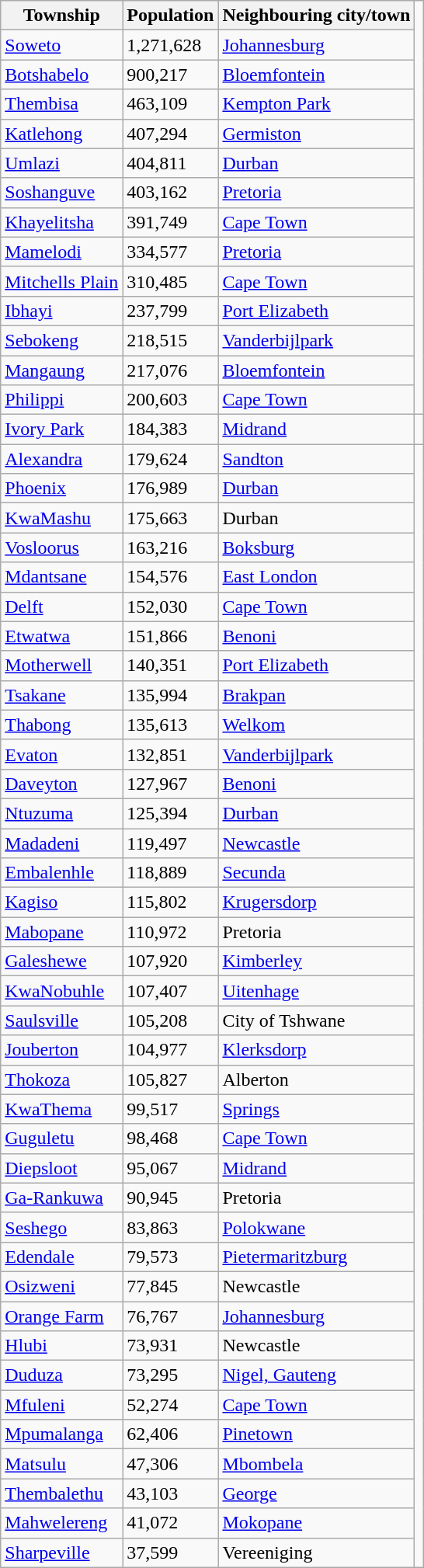<table class="wikitable sortable">
<tr>
<th>Township</th>
<th>Population</th>
<th>Neighbouring city/town</th>
</tr>
<tr>
<td><a href='#'>Soweto</a></td>
<td>1,271,628</td>
<td><a href='#'>Johannesburg</a></td>
</tr>
<tr>
<td><a href='#'>Botshabelo</a></td>
<td>900,217</td>
<td><a href='#'>Bloemfontein</a></td>
</tr>
<tr>
<td><a href='#'>Thembisa</a></td>
<td>463,109</td>
<td><a href='#'>Kempton Park</a></td>
</tr>
<tr>
<td><a href='#'>Katlehong</a></td>
<td>407,294</td>
<td><a href='#'>Germiston</a></td>
</tr>
<tr>
<td><a href='#'>Umlazi</a></td>
<td>404,811</td>
<td><a href='#'>Durban</a></td>
</tr>
<tr>
<td><a href='#'>Soshanguve</a></td>
<td>403,162</td>
<td><a href='#'>Pretoria</a></td>
</tr>
<tr>
<td><a href='#'>Khayelitsha</a></td>
<td>391,749</td>
<td><a href='#'>Cape Town</a></td>
</tr>
<tr>
<td><a href='#'>Mamelodi</a></td>
<td>334,577</td>
<td><a href='#'>Pretoria</a></td>
</tr>
<tr>
<td><a href='#'>Mitchells Plain</a></td>
<td>310,485</td>
<td><a href='#'>Cape Town</a></td>
</tr>
<tr>
<td><a href='#'>Ibhayi</a></td>
<td>237,799</td>
<td><a href='#'>Port Elizabeth</a></td>
</tr>
<tr>
<td><a href='#'>Sebokeng</a></td>
<td>218,515</td>
<td><a href='#'>Vanderbijlpark</a></td>
</tr>
<tr>
<td><a href='#'>Mangaung</a></td>
<td>217,076</td>
<td><a href='#'>Bloemfontein</a></td>
</tr>
<tr>
<td><a href='#'>Philippi</a></td>
<td>200,603</td>
<td><a href='#'>Cape Town</a></td>
</tr>
<tr>
<td><a href='#'>Ivory Park</a></td>
<td>184,383</td>
<td><a href='#'>Midrand</a></td>
<td></td>
</tr>
<tr>
<td><a href='#'>Alexandra</a></td>
<td>179,624</td>
<td><a href='#'>Sandton</a></td>
</tr>
<tr>
<td><a href='#'>Phoenix</a></td>
<td>176,989</td>
<td><a href='#'>Durban</a></td>
</tr>
<tr>
<td><a href='#'>KwaMashu</a></td>
<td>175,663</td>
<td>Durban</td>
</tr>
<tr>
<td><a href='#'>Vosloorus</a></td>
<td>163,216</td>
<td><a href='#'>Boksburg</a></td>
</tr>
<tr>
<td><a href='#'>Mdantsane</a></td>
<td>154,576</td>
<td><a href='#'>East London</a></td>
</tr>
<tr>
<td><a href='#'>Delft</a></td>
<td>152,030</td>
<td><a href='#'>Cape Town</a></td>
</tr>
<tr>
<td><a href='#'>Etwatwa</a></td>
<td>151,866</td>
<td><a href='#'>Benoni</a></td>
</tr>
<tr>
<td><a href='#'>Motherwell</a></td>
<td>140,351</td>
<td><a href='#'>Port Elizabeth</a></td>
</tr>
<tr>
<td><a href='#'>Tsakane</a></td>
<td>135,994</td>
<td><a href='#'>Brakpan</a></td>
</tr>
<tr>
<td><a href='#'>Thabong</a></td>
<td>135,613</td>
<td><a href='#'>Welkom</a></td>
</tr>
<tr>
<td><a href='#'>Evaton</a></td>
<td>132,851</td>
<td><a href='#'>Vanderbijlpark</a></td>
</tr>
<tr>
<td><a href='#'>Daveyton</a></td>
<td>127,967</td>
<td><a href='#'>Benoni</a></td>
</tr>
<tr>
<td><a href='#'>Ntuzuma</a></td>
<td>125,394</td>
<td><a href='#'>Durban</a></td>
</tr>
<tr>
<td><a href='#'>Madadeni</a></td>
<td>119,497</td>
<td><a href='#'>Newcastle</a></td>
</tr>
<tr>
<td><a href='#'>Embalenhle</a></td>
<td>118,889</td>
<td><a href='#'>Secunda</a></td>
</tr>
<tr>
<td><a href='#'>Kagiso</a></td>
<td>115,802</td>
<td><a href='#'>Krugersdorp</a></td>
</tr>
<tr>
<td><a href='#'>Mabopane</a></td>
<td>110,972</td>
<td>Pretoria</td>
</tr>
<tr>
<td><a href='#'>Galeshewe</a></td>
<td>107,920</td>
<td><a href='#'>Kimberley</a></td>
</tr>
<tr>
<td><a href='#'>KwaNobuhle</a></td>
<td>107,407</td>
<td><a href='#'>Uitenhage</a></td>
</tr>
<tr>
<td><a href='#'>Saulsville</a></td>
<td>105,208</td>
<td>City of Tshwane</td>
</tr>
<tr>
<td><a href='#'>Jouberton</a></td>
<td>104,977</td>
<td><a href='#'>Klerksdorp</a></td>
</tr>
<tr>
<td><a href='#'>Thokoza</a></td>
<td>105,827</td>
<td>Alberton</td>
</tr>
<tr>
<td><a href='#'>KwaThema</a></td>
<td>99,517</td>
<td><a href='#'>Springs</a></td>
</tr>
<tr>
<td><a href='#'>Guguletu</a></td>
<td>98,468</td>
<td><a href='#'>Cape Town</a></td>
</tr>
<tr>
<td><a href='#'>Diepsloot</a></td>
<td>95,067</td>
<td><a href='#'>Midrand</a></td>
</tr>
<tr>
<td><a href='#'>Ga-Rankuwa</a></td>
<td>90,945</td>
<td>Pretoria</td>
</tr>
<tr>
<td><a href='#'>Seshego</a></td>
<td>83,863</td>
<td><a href='#'>Polokwane</a></td>
</tr>
<tr>
<td><a href='#'>Edendale</a></td>
<td>79,573</td>
<td><a href='#'>Pietermaritzburg</a></td>
</tr>
<tr>
<td><a href='#'>Osizweni</a></td>
<td>77,845</td>
<td>Newcastle</td>
</tr>
<tr>
<td><a href='#'>Orange Farm</a></td>
<td>76,767</td>
<td><a href='#'>Johannesburg</a></td>
</tr>
<tr>
<td><a href='#'>Hlubi</a></td>
<td>73,931</td>
<td>Newcastle</td>
</tr>
<tr>
<td><a href='#'>Duduza</a></td>
<td>73,295</td>
<td><a href='#'>Nigel, Gauteng</a></td>
</tr>
<tr>
<td><a href='#'>Mfuleni</a></td>
<td>52,274</td>
<td><a href='#'>Cape Town</a></td>
</tr>
<tr>
<td><a href='#'>Mpumalanga</a></td>
<td>62,406</td>
<td><a href='#'>Pinetown</a></td>
</tr>
<tr>
<td><a href='#'>Matsulu</a></td>
<td>47,306</td>
<td><a href='#'>Mbombela</a></td>
</tr>
<tr>
<td><a href='#'>Thembalethu</a></td>
<td>43,103</td>
<td><a href='#'>George</a></td>
</tr>
<tr>
<td><a href='#'>Mahwelereng</a></td>
<td>41,072</td>
<td><a href='#'>Mokopane</a></td>
</tr>
<tr>
<td><a href='#'>Sharpeville</a></td>
<td>37,599</td>
<td>Vereeniging</td>
</tr>
</table>
